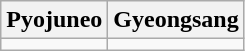<table class="wikitable">
<tr>
<th>Pyojuneo</th>
<th>Gyeongsang</th>
</tr>
<tr>
<td></td>
<td></td>
</tr>
</table>
